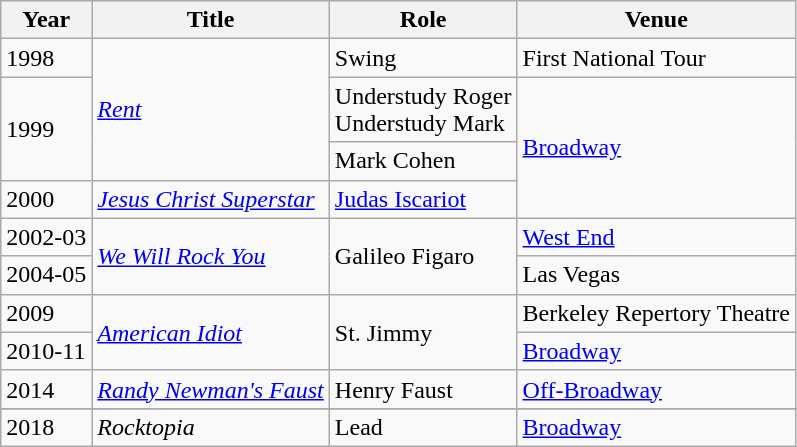<table class="wikitable">
<tr>
<th>Year</th>
<th>Title</th>
<th>Role</th>
<th>Venue</th>
</tr>
<tr>
<td>1998</td>
<td rowspan=3><em><a href='#'>Rent</a></em></td>
<td>Swing</td>
<td>First National Tour</td>
</tr>
<tr>
<td rowspan=2>1999</td>
<td>Understudy Roger<br>Understudy Mark</td>
<td rowspan=3><a href='#'>Broadway</a></td>
</tr>
<tr>
<td>Mark Cohen</td>
</tr>
<tr>
<td>2000</td>
<td><em><a href='#'>Jesus Christ Superstar</a></em></td>
<td><a href='#'>Judas Iscariot</a></td>
</tr>
<tr>
<td>2002-03</td>
<td rowspan=2><em><a href='#'>We Will Rock You</a></em></td>
<td rowspan=2>Galileo Figaro</td>
<td><a href='#'>West End</a></td>
</tr>
<tr>
<td>2004-05</td>
<td>Las Vegas</td>
</tr>
<tr>
<td>2009</td>
<td rowspan=2><em><a href='#'>American Idiot</a></em></td>
<td rowspan=2>St. Jimmy</td>
<td>Berkeley Repertory Theatre</td>
</tr>
<tr>
<td>2010-11</td>
<td><a href='#'>Broadway</a></td>
</tr>
<tr>
<td>2014</td>
<td><em><a href='#'>Randy Newman's Faust</a></em></td>
<td>Henry Faust</td>
<td><a href='#'>Off-Broadway</a></td>
</tr>
<tr>
</tr>
<tr>
<td>2018</td>
<td><em>Rocktopia</em></td>
<td>Lead</td>
<td><a href='#'>Broadway</a></td>
</tr>
</table>
